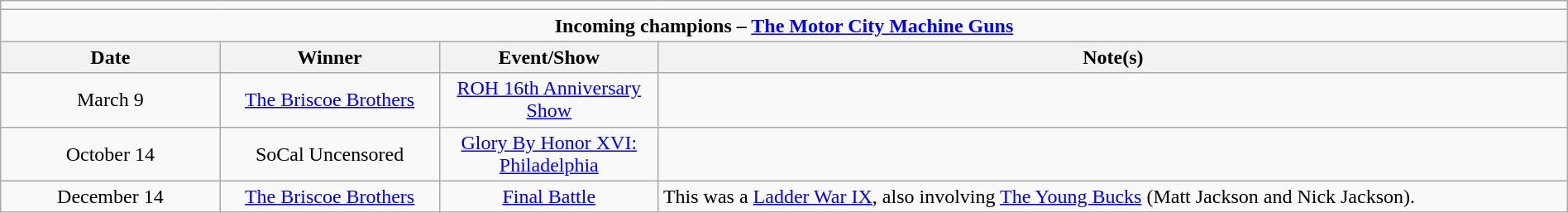<table class="wikitable" style="text-align:center; width:100%;">
<tr>
<td colspan="5"></td>
</tr>
<tr>
<td colspan="5"><strong>Incoming champions – <a href='#'>The Motor City Machine Guns</a> </strong></td>
</tr>
<tr>
<th width=14%>Date</th>
<th width=14%>Winner</th>
<th width=14%>Event/Show</th>
<th width=58%>Note(s)</th>
</tr>
<tr>
<td>March 9</td>
<td><a href='#'>The Briscoe Brothers</a><br></td>
<td><a href='#'>ROH 16th Anniversary Show</a></td>
<td style="text-align:left;"></td>
</tr>
<tr>
<td>October 14</td>
<td>SoCal Uncensored<br></td>
<td><a href='#'>Glory By Honor XVI: Philadelphia</a></td>
<td style="text-align:left;"></td>
</tr>
<tr>
<td>December 14</td>
<td><a href='#'>The Briscoe Brothers</a><br></td>
<td><a href='#'>Final Battle</a></td>
<td align=left>This was a <a href='#'>Ladder War IX</a>, also involving <a href='#'>The Young Bucks</a> (Matt Jackson and Nick Jackson).</td>
</tr>
</table>
